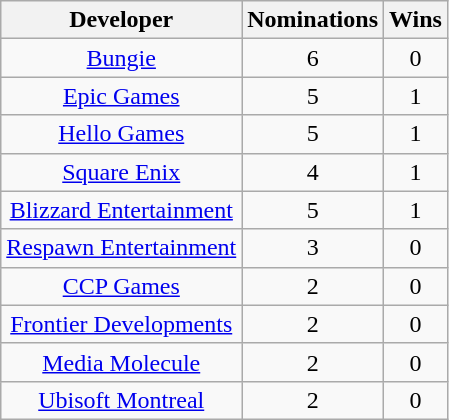<table class="wikitable sortable plainrowheaders" style="text-align:center">
<tr>
<th scope="col">Developer</th>
<th scope="col">Nominations</th>
<th scope="col">Wins</th>
</tr>
<tr>
<td><a href='#'>Bungie</a></td>
<td>6</td>
<td>0</td>
</tr>
<tr>
<td><a href='#'>Epic Games</a></td>
<td>5</td>
<td>1</td>
</tr>
<tr>
<td><a href='#'>Hello Games</a></td>
<td>5</td>
<td>1</td>
</tr>
<tr>
<td><a href='#'>Square Enix</a></td>
<td>4</td>
<td>1</td>
</tr>
<tr>
<td><a href='#'>Blizzard Entertainment</a></td>
<td>5</td>
<td>1</td>
</tr>
<tr>
<td><a href='#'>Respawn Entertainment</a></td>
<td>3</td>
<td>0</td>
</tr>
<tr>
<td><a href='#'>CCP Games</a></td>
<td>2</td>
<td>0</td>
</tr>
<tr>
<td><a href='#'>Frontier Developments</a></td>
<td>2</td>
<td>0</td>
</tr>
<tr>
<td><a href='#'>Media Molecule</a></td>
<td>2</td>
<td>0</td>
</tr>
<tr>
<td><a href='#'>Ubisoft Montreal</a></td>
<td>2</td>
<td>0</td>
</tr>
</table>
